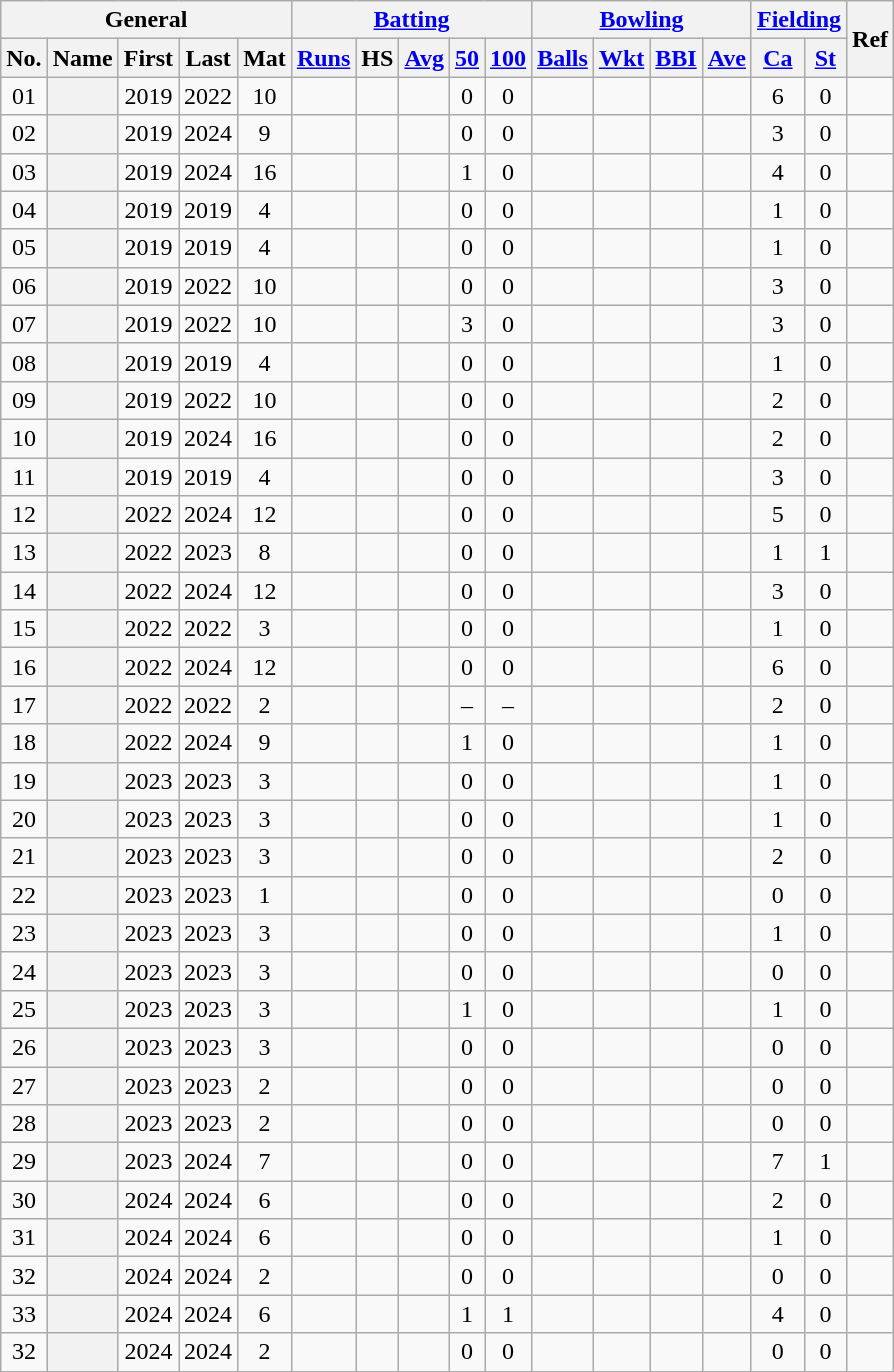<table class="wikitable plainrowheaders sortable">
<tr align="center">
<th scope="col" colspan=5 class="unsortable">General</th>
<th scope="col" colspan=5 class="unsortable"><a href='#'>Batting</a></th>
<th scope="col" colspan=4 class="unsortable"><a href='#'>Bowling</a></th>
<th scope="col" colspan=2 class="unsortable"><a href='#'>Fielding</a></th>
<th scope="col" rowspan=2 class="unsortable">Ref</th>
</tr>
<tr align="center">
<th scope="col">No.</th>
<th scope="col">Name</th>
<th scope="col">First</th>
<th scope="col">Last</th>
<th scope="col">Mat</th>
<th scope="col"><a href='#'>Runs</a></th>
<th scope="col">HS</th>
<th scope="col"><a href='#'>Avg</a></th>
<th scope="col"><a href='#'>50</a></th>
<th scope="col"><a href='#'>100</a></th>
<th scope="col"><a href='#'>Balls</a></th>
<th scope="col"><a href='#'>Wkt</a></th>
<th scope="col"><a href='#'>BBI</a></th>
<th scope="col"><a href='#'>Ave</a></th>
<th scope="col"><a href='#'>Ca</a></th>
<th scope="col"><a href='#'>St</a></th>
</tr>
<tr align="center">
<td><span>0</span>1</td>
<th scope="row" align="left"></th>
<td>2019</td>
<td>2022</td>
<td>10</td>
<td></td>
<td></td>
<td></td>
<td>0</td>
<td>0</td>
<td></td>
<td></td>
<td></td>
<td></td>
<td>6</td>
<td>0</td>
<td></td>
</tr>
<tr align="center">
<td><span>0</span>2</td>
<th scope="row" align="left"></th>
<td>2019</td>
<td>2024</td>
<td>9</td>
<td></td>
<td></td>
<td></td>
<td>0</td>
<td>0</td>
<td></td>
<td></td>
<td></td>
<td></td>
<td>3</td>
<td>0</td>
<td></td>
</tr>
<tr align="center">
<td><span>0</span>3</td>
<th scope="row" align="left"></th>
<td>2019</td>
<td>2024</td>
<td>16</td>
<td></td>
<td></td>
<td></td>
<td>1</td>
<td>0</td>
<td></td>
<td></td>
<td></td>
<td></td>
<td>4</td>
<td>0</td>
<td></td>
</tr>
<tr align="center">
<td><span>0</span>4</td>
<th scope="row" align="left"></th>
<td>2019</td>
<td>2019</td>
<td>4</td>
<td></td>
<td></td>
<td></td>
<td>0</td>
<td>0</td>
<td></td>
<td></td>
<td></td>
<td></td>
<td>1</td>
<td>0</td>
<td></td>
</tr>
<tr align="center">
<td><span>0</span>5</td>
<th scope="row" align="left"></th>
<td>2019</td>
<td>2019</td>
<td>4</td>
<td></td>
<td></td>
<td></td>
<td>0</td>
<td>0</td>
<td></td>
<td></td>
<td></td>
<td></td>
<td>1</td>
<td>0</td>
<td></td>
</tr>
<tr align="center">
<td><span>0</span>6</td>
<th scope="row" align="left"></th>
<td>2019</td>
<td>2022</td>
<td>10</td>
<td></td>
<td></td>
<td></td>
<td>0</td>
<td>0</td>
<td></td>
<td></td>
<td></td>
<td></td>
<td>3</td>
<td>0</td>
<td></td>
</tr>
<tr align="center">
<td><span>0</span>7</td>
<th scope="row" align="left"></th>
<td>2019</td>
<td>2022</td>
<td>10</td>
<td></td>
<td></td>
<td></td>
<td>3</td>
<td>0</td>
<td></td>
<td></td>
<td></td>
<td></td>
<td>3</td>
<td>0</td>
<td></td>
</tr>
<tr align="center">
<td><span>0</span>8</td>
<th scope="row" align="left"></th>
<td>2019</td>
<td>2019</td>
<td>4</td>
<td></td>
<td></td>
<td></td>
<td>0</td>
<td>0</td>
<td></td>
<td></td>
<td></td>
<td></td>
<td>1</td>
<td>0</td>
<td></td>
</tr>
<tr align="center">
<td><span>0</span>9</td>
<th scope="row" align="left"></th>
<td>2019</td>
<td>2022</td>
<td>10</td>
<td></td>
<td></td>
<td></td>
<td>0</td>
<td>0</td>
<td></td>
<td></td>
<td></td>
<td></td>
<td>2</td>
<td>0</td>
<td></td>
</tr>
<tr align="center">
<td>10</td>
<th scope="row" align="left"></th>
<td>2019</td>
<td>2024</td>
<td>16</td>
<td></td>
<td></td>
<td></td>
<td>0</td>
<td>0</td>
<td></td>
<td></td>
<td></td>
<td></td>
<td>2</td>
<td>0</td>
<td></td>
</tr>
<tr align="center">
<td>11</td>
<th scope="row" align="left"></th>
<td>2019</td>
<td>2019</td>
<td>4</td>
<td></td>
<td></td>
<td></td>
<td>0</td>
<td>0</td>
<td></td>
<td></td>
<td></td>
<td></td>
<td>3</td>
<td>0</td>
<td></td>
</tr>
<tr align="center">
<td>12</td>
<th scope="row" align="left"></th>
<td>2022</td>
<td>2024</td>
<td>12</td>
<td></td>
<td></td>
<td></td>
<td>0</td>
<td>0</td>
<td></td>
<td></td>
<td></td>
<td></td>
<td>5</td>
<td>0</td>
<td></td>
</tr>
<tr align="center">
<td>13</td>
<th scope="row" align="left"></th>
<td>2022</td>
<td>2023</td>
<td>8</td>
<td></td>
<td></td>
<td></td>
<td>0</td>
<td>0</td>
<td></td>
<td></td>
<td></td>
<td></td>
<td>1</td>
<td>1</td>
<td></td>
</tr>
<tr align="center">
<td>14</td>
<th scope="row" align="left"></th>
<td>2022</td>
<td>2024</td>
<td>12</td>
<td></td>
<td></td>
<td></td>
<td>0</td>
<td>0</td>
<td></td>
<td></td>
<td></td>
<td></td>
<td>3</td>
<td>0</td>
<td></td>
</tr>
<tr align="center">
<td>15</td>
<th scope="row" align="left"></th>
<td>2022</td>
<td>2022</td>
<td>3</td>
<td></td>
<td></td>
<td></td>
<td>0</td>
<td>0</td>
<td></td>
<td></td>
<td></td>
<td></td>
<td>1</td>
<td>0</td>
<td></td>
</tr>
<tr align="center">
<td>16</td>
<th scope="row" align="left"></th>
<td>2022</td>
<td>2024</td>
<td>12</td>
<td></td>
<td></td>
<td></td>
<td>0</td>
<td>0</td>
<td></td>
<td></td>
<td></td>
<td></td>
<td>6</td>
<td>0</td>
<td></td>
</tr>
<tr align="center">
<td>17</td>
<th scope="row" align="left"></th>
<td>2022</td>
<td>2022</td>
<td>2</td>
<td></td>
<td></td>
<td></td>
<td>–</td>
<td>–</td>
<td></td>
<td></td>
<td></td>
<td></td>
<td>2</td>
<td>0</td>
<td></td>
</tr>
<tr align="center">
<td>18</td>
<th scope="row" align="left"></th>
<td>2022</td>
<td>2024</td>
<td>9</td>
<td></td>
<td></td>
<td></td>
<td>1</td>
<td>0</td>
<td></td>
<td></td>
<td></td>
<td></td>
<td>1</td>
<td>0</td>
<td></td>
</tr>
<tr align="center">
<td>19</td>
<th scope="row" align="left"></th>
<td>2023</td>
<td>2023</td>
<td>3</td>
<td></td>
<td></td>
<td></td>
<td>0</td>
<td>0</td>
<td></td>
<td></td>
<td></td>
<td></td>
<td>1</td>
<td>0</td>
<td></td>
</tr>
<tr align="center">
<td>20</td>
<th scope="row" align="left"></th>
<td>2023</td>
<td>2023</td>
<td>3</td>
<td></td>
<td></td>
<td></td>
<td>0</td>
<td>0</td>
<td></td>
<td></td>
<td></td>
<td></td>
<td>1</td>
<td>0</td>
<td></td>
</tr>
<tr align="center">
<td>21</td>
<th scope="row" align="left"></th>
<td>2023</td>
<td>2023</td>
<td>3</td>
<td></td>
<td></td>
<td></td>
<td>0</td>
<td>0</td>
<td></td>
<td></td>
<td></td>
<td></td>
<td>2</td>
<td>0</td>
<td></td>
</tr>
<tr align="center">
<td>22</td>
<th scope="row" align="left"></th>
<td>2023</td>
<td>2023</td>
<td>1</td>
<td></td>
<td></td>
<td></td>
<td>0</td>
<td>0</td>
<td></td>
<td></td>
<td></td>
<td></td>
<td>0</td>
<td>0</td>
<td></td>
</tr>
<tr align="center">
<td>23</td>
<th scope="row" align="left"></th>
<td>2023</td>
<td>2023</td>
<td>3</td>
<td></td>
<td></td>
<td></td>
<td>0</td>
<td>0</td>
<td></td>
<td></td>
<td></td>
<td></td>
<td>1</td>
<td>0</td>
<td></td>
</tr>
<tr align="center">
<td>24</td>
<th scope="row" align="left"></th>
<td>2023</td>
<td>2023</td>
<td>3</td>
<td></td>
<td></td>
<td></td>
<td>0</td>
<td>0</td>
<td></td>
<td></td>
<td></td>
<td></td>
<td>0</td>
<td>0</td>
<td></td>
</tr>
<tr align="center">
<td>25</td>
<th scope="row" align="left"></th>
<td>2023</td>
<td>2023</td>
<td>3</td>
<td></td>
<td></td>
<td></td>
<td>1</td>
<td>0</td>
<td></td>
<td></td>
<td></td>
<td></td>
<td>1</td>
<td>0</td>
<td></td>
</tr>
<tr align="center">
<td>26</td>
<th scope="row" align="left"></th>
<td>2023</td>
<td>2023</td>
<td>3</td>
<td></td>
<td></td>
<td></td>
<td>0</td>
<td>0</td>
<td></td>
<td></td>
<td></td>
<td></td>
<td>0</td>
<td>0</td>
<td></td>
</tr>
<tr align="center">
<td>27</td>
<th scope="row" align="left"></th>
<td>2023</td>
<td>2023</td>
<td>2</td>
<td></td>
<td></td>
<td></td>
<td>0</td>
<td>0</td>
<td></td>
<td></td>
<td></td>
<td></td>
<td>0</td>
<td>0</td>
<td></td>
</tr>
<tr align="center">
<td>28</td>
<th scope="row" align="left"></th>
<td>2023</td>
<td>2023</td>
<td>2</td>
<td></td>
<td></td>
<td></td>
<td>0</td>
<td>0</td>
<td></td>
<td></td>
<td></td>
<td></td>
<td>0</td>
<td>0</td>
<td></td>
</tr>
<tr align="center">
<td>29</td>
<th scope="row" align="left"></th>
<td>2023</td>
<td>2024</td>
<td>7</td>
<td></td>
<td></td>
<td></td>
<td>0</td>
<td>0</td>
<td></td>
<td></td>
<td></td>
<td></td>
<td>7</td>
<td>1</td>
<td></td>
</tr>
<tr align="center">
<td>30</td>
<th scope="row" align="left"></th>
<td>2024</td>
<td>2024</td>
<td>6</td>
<td></td>
<td></td>
<td></td>
<td>0</td>
<td>0</td>
<td></td>
<td></td>
<td></td>
<td></td>
<td>2</td>
<td>0</td>
<td></td>
</tr>
<tr align="center">
<td>31</td>
<th scope="row" align="left"></th>
<td>2024</td>
<td>2024</td>
<td>6</td>
<td></td>
<td></td>
<td></td>
<td>0</td>
<td>0</td>
<td></td>
<td></td>
<td></td>
<td></td>
<td>1</td>
<td>0</td>
<td></td>
</tr>
<tr align="center">
<td>32</td>
<th scope="row" align="left"></th>
<td>2024</td>
<td>2024</td>
<td>2</td>
<td></td>
<td></td>
<td></td>
<td>0</td>
<td>0</td>
<td></td>
<td></td>
<td></td>
<td></td>
<td>0</td>
<td>0</td>
<td></td>
</tr>
<tr align="center">
<td>33</td>
<th scope="row" align="left"></th>
<td>2024</td>
<td>2024</td>
<td>6</td>
<td></td>
<td></td>
<td></td>
<td>1</td>
<td>1</td>
<td></td>
<td></td>
<td></td>
<td></td>
<td>4</td>
<td>0</td>
<td></td>
</tr>
<tr align="center">
<td>32</td>
<th scope="row" align="left"></th>
<td>2024</td>
<td>2024</td>
<td>2</td>
<td></td>
<td></td>
<td></td>
<td>0</td>
<td>0</td>
<td></td>
<td></td>
<td></td>
<td></td>
<td>0</td>
<td>0</td>
<td></td>
</tr>
</table>
